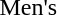<table>
<tr>
<td>Men's</td>
<td></td>
<td></td>
<td></td>
</tr>
</table>
